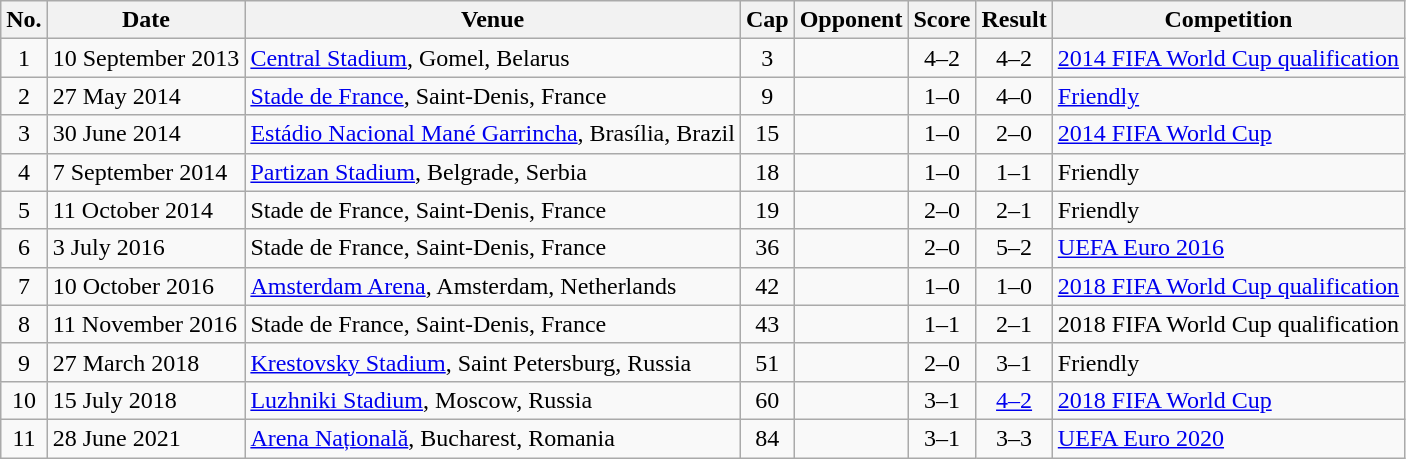<table class="wikitable sortable">
<tr>
<th scope=col>No.</th>
<th scope=col>Date</th>
<th scope=col>Venue</th>
<th scope=col>Cap</th>
<th scope=col>Opponent</th>
<th scope=col>Score</th>
<th scope=col>Result</th>
<th scope=col>Competition</th>
</tr>
<tr>
<td align=center>1</td>
<td>10 September 2013</td>
<td><a href='#'>Central Stadium</a>, Gomel, Belarus</td>
<td align=center>3</td>
<td></td>
<td align=center>4–2</td>
<td align=center>4–2</td>
<td><a href='#'>2014 FIFA World Cup qualification</a></td>
</tr>
<tr>
<td align=center>2</td>
<td>27 May 2014</td>
<td><a href='#'>Stade de France</a>, Saint-Denis, France</td>
<td align=center>9</td>
<td></td>
<td align=center>1–0</td>
<td align=center>4–0</td>
<td><a href='#'>Friendly</a></td>
</tr>
<tr>
<td align=center>3</td>
<td>30 June 2014</td>
<td><a href='#'>Estádio Nacional Mané Garrincha</a>, Brasília, Brazil</td>
<td align=center>15</td>
<td></td>
<td align=center>1–0</td>
<td align=center>2–0</td>
<td><a href='#'>2014 FIFA World Cup</a></td>
</tr>
<tr>
<td align=center>4</td>
<td>7 September 2014</td>
<td><a href='#'>Partizan Stadium</a>, Belgrade, Serbia</td>
<td align=center>18</td>
<td></td>
<td align=center>1–0</td>
<td align=center>1–1</td>
<td>Friendly</td>
</tr>
<tr>
<td align=center>5</td>
<td>11 October 2014</td>
<td>Stade de France, Saint-Denis, France</td>
<td align="center">19</td>
<td></td>
<td align=center>2–0</td>
<td align=center>2–1</td>
<td>Friendly</td>
</tr>
<tr>
<td align=center>6</td>
<td>3 July 2016</td>
<td>Stade de France, Saint-Denis, France</td>
<td align="center">36</td>
<td></td>
<td align=center>2–0</td>
<td align=center>5–2</td>
<td><a href='#'>UEFA Euro 2016</a></td>
</tr>
<tr>
<td align=center>7</td>
<td>10 October 2016</td>
<td><a href='#'>Amsterdam Arena</a>, Amsterdam, Netherlands</td>
<td align=center>42</td>
<td></td>
<td align=center>1–0</td>
<td align=center>1–0</td>
<td><a href='#'>2018 FIFA World Cup qualification</a></td>
</tr>
<tr>
<td align=center>8</td>
<td>11 November 2016</td>
<td>Stade de France, Saint-Denis, France</td>
<td align="center">43</td>
<td></td>
<td align=center>1–1</td>
<td align=center>2–1</td>
<td>2018 FIFA World Cup qualification</td>
</tr>
<tr>
<td align=center>9</td>
<td>27 March 2018</td>
<td><a href='#'>Krestovsky Stadium</a>, Saint Petersburg, Russia</td>
<td align=center>51</td>
<td></td>
<td align=center>2–0</td>
<td align=center>3–1</td>
<td>Friendly</td>
</tr>
<tr>
<td align=center>10</td>
<td>15 July 2018</td>
<td><a href='#'>Luzhniki Stadium</a>, Moscow, Russia</td>
<td align=center>60</td>
<td></td>
<td align=center>3–1</td>
<td align=center><a href='#'>4–2</a></td>
<td><a href='#'>2018 FIFA World Cup</a></td>
</tr>
<tr>
<td align=center>11</td>
<td>28 June 2021</td>
<td><a href='#'>Arena Națională</a>, Bucharest, Romania</td>
<td align=center>84</td>
<td></td>
<td align=center>3–1</td>
<td align=center>3–3 </td>
<td><a href='#'>UEFA Euro 2020</a></td>
</tr>
</table>
